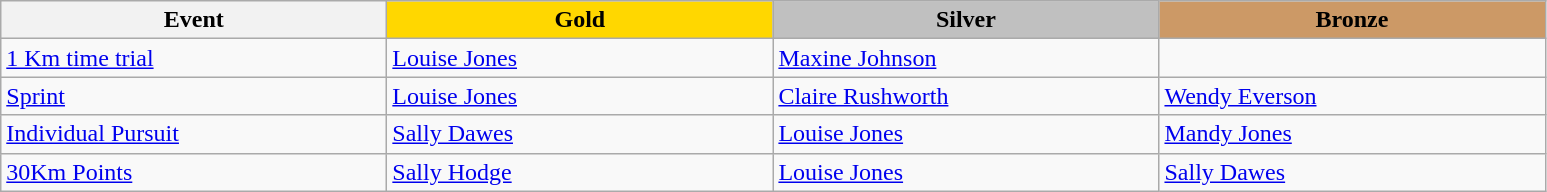<table class="wikitable" style="font-size: 100%">
<tr>
<th width=250>Event</th>
<th width=250 style="background-color: gold;">Gold</th>
<th width=250 style="background-color: silver;">Silver</th>
<th width=250 style="background-color: #cc9966;">Bronze</th>
</tr>
<tr>
<td><a href='#'>1 Km time trial</a></td>
<td><a href='#'>Louise Jones</a></td>
<td><a href='#'>Maxine Johnson</a></td>
<td></td>
</tr>
<tr>
<td><a href='#'>Sprint</a></td>
<td><a href='#'>Louise Jones</a></td>
<td><a href='#'>Claire Rushworth</a></td>
<td><a href='#'>Wendy Everson</a></td>
</tr>
<tr>
<td><a href='#'>Individual Pursuit</a></td>
<td><a href='#'>Sally Dawes</a></td>
<td><a href='#'>Louise Jones</a></td>
<td><a href='#'>Mandy Jones</a></td>
</tr>
<tr>
<td><a href='#'>30Km Points</a></td>
<td><a href='#'>Sally Hodge</a></td>
<td><a href='#'>Louise Jones</a></td>
<td><a href='#'>Sally Dawes</a></td>
</tr>
</table>
